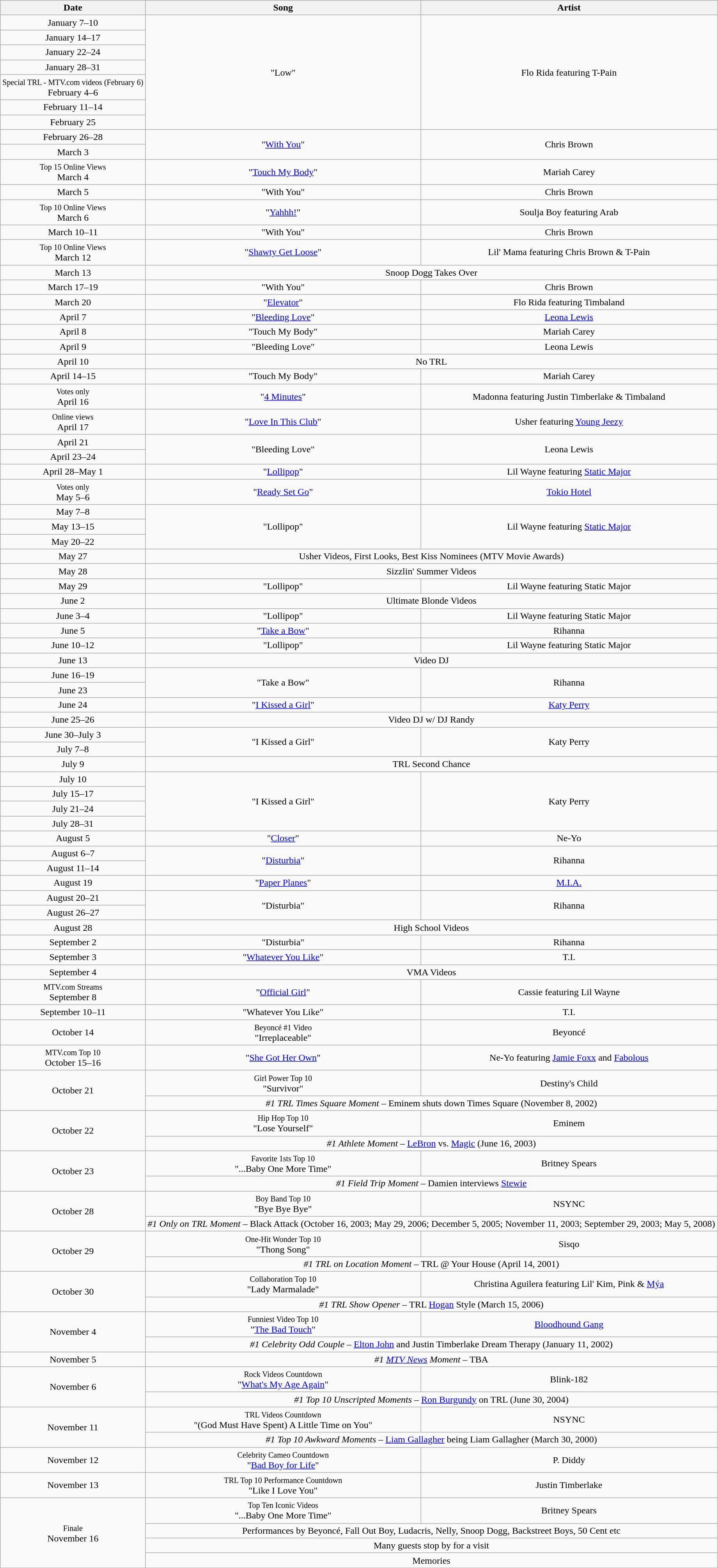<table class="wikitable sortable"  style="text-align:center;">
<tr>
<th>Date</th>
<th>Song</th>
<th>Artist</th>
</tr>
<tr>
<td>January 7–10</td>
<td rowspan="7">"Low"</td>
<td rowspan="7">Flo Rida featuring T-Pain</td>
</tr>
<tr>
<td>January 14–17</td>
</tr>
<tr>
<td>January 22–24</td>
</tr>
<tr>
<td>January 28–31</td>
</tr>
<tr>
<td><small>Special TRL - MTV.com videos (February 6)</small><br>February 4–6</td>
</tr>
<tr>
<td>February 11–14</td>
</tr>
<tr>
<td>February 25</td>
</tr>
<tr>
<td>February 26–28</td>
<td rowspan="2">"<a href='#'>With You</a>"</td>
<td rowspan="2">Chris Brown</td>
</tr>
<tr>
<td>March 3</td>
</tr>
<tr>
<td><small>Top 15 Online Views</small><br>March 4</td>
<td>"<a href='#'>Touch My Body</a>"</td>
<td>Mariah Carey</td>
</tr>
<tr>
<td>March 5</td>
<td>"With You"</td>
<td>Chris Brown</td>
</tr>
<tr>
<td><small>Top 10 Online Views</small><br>March 6</td>
<td>"<a href='#'>Yahhh!</a>"</td>
<td>Soulja Boy featuring Arab</td>
</tr>
<tr>
<td>March 10–11</td>
<td>"With You"</td>
<td>Chris Brown</td>
</tr>
<tr>
<td><small>Top 10 Online Views</small><br>March 12</td>
<td>"<a href='#'>Shawty Get Loose</a>"</td>
<td>Lil' Mama featuring Chris Brown & T-Pain</td>
</tr>
<tr>
<td>March 13</td>
<td colspan="2">Snoop Dogg Takes Over</td>
</tr>
<tr>
<td>March 17–19</td>
<td>"With You"</td>
<td>Chris Brown</td>
</tr>
<tr>
<td>March 20</td>
<td>"<a href='#'>Elevator</a>"</td>
<td>Flo Rida featuring Timbaland</td>
</tr>
<tr>
<td>April 7</td>
<td>"<a href='#'>Bleeding Love</a>"</td>
<td><a href='#'>Leona Lewis</a></td>
</tr>
<tr>
<td>April 8</td>
<td>"Touch My Body"</td>
<td>Mariah Carey</td>
</tr>
<tr>
<td>April 9</td>
<td>"Bleeding Love"</td>
<td>Leona Lewis</td>
</tr>
<tr>
<td>April 10</td>
<td colspan="2">No TRL</td>
</tr>
<tr>
<td>April 14–15</td>
<td>"Touch My Body"</td>
<td>Mariah Carey</td>
</tr>
<tr>
<td><small>Votes only</small><br>April 16</td>
<td>"<a href='#'>4 Minutes</a>"</td>
<td>Madonna featuring Justin Timberlake & Timbaland</td>
</tr>
<tr>
<td><small>Online views</small><br>April 17</td>
<td>"<a href='#'>Love In This Club</a>"</td>
<td>Usher featuring <a href='#'>Young Jeezy</a></td>
</tr>
<tr>
<td>April 21</td>
<td rowspan="2">"Bleeding Love"</td>
<td rowspan="2">Leona Lewis</td>
</tr>
<tr>
<td>April 23–24</td>
</tr>
<tr>
<td>April 28–May 1</td>
<td>"<a href='#'>Lollipop</a>"</td>
<td>Lil Wayne featuring <a href='#'>Static Major</a></td>
</tr>
<tr>
<td><small>Votes only</small><br>May 5–6</td>
<td>"<a href='#'>Ready Set Go</a>"</td>
<td><a href='#'>Tokio Hotel</a></td>
</tr>
<tr>
<td>May 7–8</td>
<td rowspan="3">"Lollipop"</td>
<td rowspan="3">Lil Wayne featuring <a href='#'>Static Major</a></td>
</tr>
<tr>
<td>May 13–15</td>
</tr>
<tr>
<td>May 20–22</td>
</tr>
<tr>
<td>May 27</td>
<td colspan="2">Usher Videos, First Looks, Best Kiss Nominees (MTV Movie Awards)</td>
</tr>
<tr>
<td>May 28</td>
<td colspan="2">Sizzlin' Summer Videos</td>
</tr>
<tr>
<td>May 29</td>
<td>"Lollipop"</td>
<td>Lil Wayne featuring Static Major</td>
</tr>
<tr>
<td>June 2</td>
<td colspan="2">Ultimate Blonde Videos</td>
</tr>
<tr>
<td>June 3–4</td>
<td>"Lollipop"</td>
<td>Lil Wayne featuring Static Major</td>
</tr>
<tr>
<td>June 5</td>
<td>"<a href='#'>Take a Bow</a>"</td>
<td>Rihanna</td>
</tr>
<tr>
<td>June 10–12</td>
<td>"Lollipop"</td>
<td>Lil Wayne featuring Static Major</td>
</tr>
<tr>
<td>June 13</td>
<td colspan="2">Video DJ</td>
</tr>
<tr>
<td>June 16–19</td>
<td rowspan="2">"Take a Bow"</td>
<td rowspan="2">Rihanna</td>
</tr>
<tr>
<td>June 23</td>
</tr>
<tr>
<td>June 24</td>
<td>"<a href='#'>I Kissed a Girl</a>"</td>
<td><a href='#'>Katy Perry</a></td>
</tr>
<tr>
<td>June 25–26</td>
<td colspan="2">Video DJ w/ DJ Randy</td>
</tr>
<tr>
<td>June 30–July 3</td>
<td rowspan="2">"I Kissed a Girl"</td>
<td rowspan="2">Katy Perry</td>
</tr>
<tr>
<td>July 7–8</td>
</tr>
<tr>
<td>July 9</td>
<td colspan="2">TRL Second Chance</td>
</tr>
<tr>
<td>July 10</td>
<td rowspan="4">"I Kissed a Girl"</td>
<td rowspan="4">Katy Perry</td>
</tr>
<tr>
<td>July 15–17</td>
</tr>
<tr>
<td>July 21–24</td>
</tr>
<tr>
<td>July 28–31</td>
</tr>
<tr>
<td>August 5</td>
<td>"<a href='#'>Closer</a>"</td>
<td>Ne-Yo</td>
</tr>
<tr>
<td>August 6–7</td>
<td rowspan="2">"<a href='#'>Disturbia</a>"</td>
<td rowspan="2">Rihanna</td>
</tr>
<tr>
<td>August 11–14</td>
</tr>
<tr>
<td>August 19</td>
<td>"<a href='#'>Paper Planes</a>"</td>
<td><a href='#'>M.I.A.</a></td>
</tr>
<tr>
<td>August 20–21</td>
<td rowspan="2">"Disturbia"</td>
<td rowspan="2">Rihanna</td>
</tr>
<tr>
<td>August 26–27</td>
</tr>
<tr>
<td>August 28</td>
<td colspan="2">High School Videos</td>
</tr>
<tr>
<td>September 2</td>
<td>"Disturbia"</td>
<td>Rihanna</td>
</tr>
<tr>
<td>September 3</td>
<td>"<a href='#'>Whatever You Like</a>"</td>
<td>T.I.</td>
</tr>
<tr>
<td>September 4</td>
<td colspan="2">VMA Videos</td>
</tr>
<tr>
<td><small>MTV.com Streams</small><br>September 8</td>
<td>"<a href='#'>Official Girl</a>"</td>
<td>Cassie featuring Lil Wayne</td>
</tr>
<tr>
<td>September 10–11</td>
<td>"Whatever You Like"</td>
<td>T.I.</td>
</tr>
<tr>
<td>October 14</td>
<td><small>Beyoncé #1 Video</small><br>"Irreplaceable"</td>
<td>Beyoncé</td>
</tr>
<tr>
<td><small>MTV.com Top 10</small><br>October 15–16</td>
<td>"<a href='#'>She Got Her Own</a>"</td>
<td>Ne-Yo featuring <a href='#'>Jamie Foxx</a> and <a href='#'>Fabolous</a></td>
</tr>
<tr>
<td rowspan="2">October 21</td>
<td><small>Girl Power Top 10</small><br>"Survivor"</td>
<td>Destiny's Child</td>
</tr>
<tr>
<td colspan="2"><em>#1 TRL Times Square Moment</em> – Eminem shuts down Times Square (November 8, 2002)</td>
</tr>
<tr>
<td rowspan="2">October 22</td>
<td><small>Hip Hop Top 10</small><br>"Lose Yourself"</td>
<td>Eminem</td>
</tr>
<tr>
<td colspan="2"><em>#1 Athlete Moment</em> – <a href='#'>LeBron</a> vs. <a href='#'>Magic</a> (June 16, 2003)</td>
</tr>
<tr>
<td rowspan="2">October 23</td>
<td><small>Favorite 1sts Top 10</small><br>"...Baby One More Time"</td>
<td>Britney Spears</td>
</tr>
<tr>
<td colspan="2"><em>#1 Field Trip Moment</em> – Damien interviews <a href='#'>Stewie</a></td>
</tr>
<tr>
<td rowspan="2">October 28</td>
<td><small>Boy Band Top 10</small><br>"Bye Bye Bye"</td>
<td>NSYNC</td>
</tr>
<tr>
<td colspan="2"><em>#1 Only on TRL Moment</em> – Black Attack (October 16, 2003; May 29, 2006; December 5, 2005; November 11, 2003; September 29, 2003; May 5, 2008)</td>
</tr>
<tr>
<td rowspan="2">October 29</td>
<td><small>One-Hit Wonder Top 10</small><br>"Thong Song"</td>
<td>Sisqo</td>
</tr>
<tr>
<td colspan="2"><em>#1 TRL on Location Moment</em> – TRL @ Your House (April 14, 2001)</td>
</tr>
<tr>
<td rowspan="2">October 30</td>
<td><small>Collaboration Top 10</small><br>"Lady Marmalade"</td>
<td>Christina Aguilera featuring Lil' Kim, Pink & <a href='#'>Mýa</a></td>
</tr>
<tr>
<td colspan="2"><em>#1 TRL Show Opener</em> – TRL <a href='#'>Hogan</a> Style (March 15, 2006)</td>
</tr>
<tr>
<td rowspan="2">November 4</td>
<td><small>Funniest Video Top 10</small><br>"<a href='#'>The Bad Touch</a>"</td>
<td><a href='#'>Bloodhound Gang</a></td>
</tr>
<tr>
<td colspan="2"><em>#1 Celebrity Odd Couple</em> – <a href='#'>Elton John</a> and Justin Timberlake Dream Therapy (January 11, 2002)</td>
</tr>
<tr>
<td>November 5</td>
<td colspan="2"><em>#1 <a href='#'>MTV News</a> Moment</em> – TBA</td>
</tr>
<tr>
<td rowspan="2">November 6</td>
<td><small>Rock Videos Countdown</small><br>"<a href='#'>What's My Age Again</a>"</td>
<td>Blink-182</td>
</tr>
<tr>
<td colspan="2"><em>#1 Top 10 Unscripted Moments</em> – <a href='#'>Ron Burgundy</a> on TRL (June 30, 2004)</td>
</tr>
<tr>
<td rowspan="2">November 11</td>
<td><small>TRL Videos Countdown</small><br>"(God Must Have Spent) A Little Time on You"</td>
<td>NSYNC</td>
</tr>
<tr>
<td colspan="2"><em>#1 Top 10 Awkward Moments</em> – <a href='#'>Liam Gallagher</a> being Liam Gallagher (March 30, 2000)</td>
</tr>
<tr>
<td>November 12</td>
<td><small>Celebrity Cameo Countdown</small><br>"<a href='#'>Bad Boy for Life</a>"</td>
<td>P. Diddy</td>
</tr>
<tr>
<td>November 13</td>
<td><small>TRL Top 10 Performance Countdown</small><br>"Like I Love You"</td>
<td>Justin Timberlake</td>
</tr>
<tr>
<td rowspan="4"><small>Finale</small><br>November 16</td>
<td><small>Top Ten Iconic Videos</small><br>"...Baby One More Time"</td>
<td>Britney Spears</td>
</tr>
<tr>
<td colspan="2">Performances by Beyoncé, Fall Out Boy, Ludacris, Nelly, Snoop Dogg, Backstreet Boys, 50 Cent etc</td>
</tr>
<tr>
<td colspan="2">Many guests stop by for a visit</td>
</tr>
<tr>
<td colspan="2">Memories</td>
</tr>
</table>
